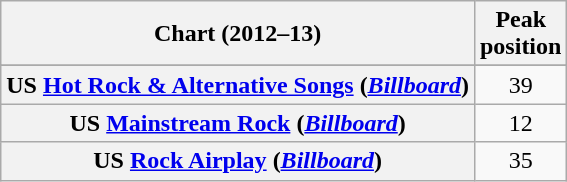<table class="wikitable sortable plainrowheaders" style="text-align:center">
<tr>
<th scope="col">Chart (2012–13)</th>
<th scope="col">Peak<br>position</th>
</tr>
<tr>
</tr>
<tr>
<th scope="row">US <a href='#'>Hot Rock & Alternative Songs</a> (<a href='#'><em>Billboard</em></a>)</th>
<td style="text-align:center;">39</td>
</tr>
<tr>
<th scope="row">US <a href='#'>Mainstream Rock</a> (<a href='#'><em>Billboard</em></a>)</th>
<td align="center">12</td>
</tr>
<tr>
<th scope="row">US <a href='#'>Rock Airplay</a> (<a href='#'><em>Billboard</em></a>)</th>
<td align="center">35</td>
</tr>
</table>
